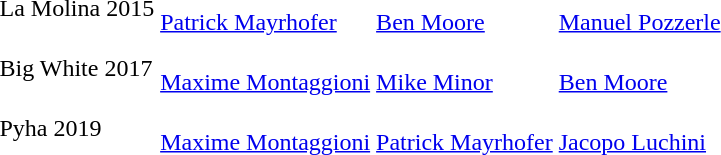<table>
<tr>
<td>La Molina 2015</td>
<td><br><a href='#'>Patrick Mayrhofer</a></td>
<td><br><a href='#'>Ben Moore</a></td>
<td><br><a href='#'>Manuel Pozzerle</a></td>
</tr>
<tr>
<td>Big White 2017</td>
<td><br><a href='#'>Maxime Montaggioni</a></td>
<td><br><a href='#'>Mike Minor</a></td>
<td><br><a href='#'>Ben Moore</a></td>
</tr>
<tr>
<td>Pyha 2019</td>
<td><br><a href='#'>Maxime Montaggioni</a></td>
<td><br><a href='#'>Patrick Mayrhofer</a></td>
<td><br><a href='#'>Jacopo Luchini</a></td>
</tr>
</table>
